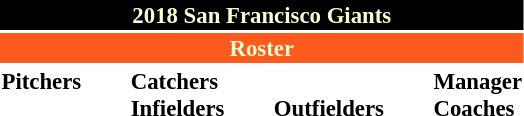<table class="toccolours" style="font-size: 95%;">
<tr>
<th colspan="10" style="background:black; color:#fffdd0; text-align:center;">2018 San Francisco Giants</th>
</tr>
<tr>
<td colspan="10" style="background:#fd5a1e; color:#fffdd0; text-align:center;"><strong>Roster</strong></td>
</tr>
<tr>
<td valign="top"><strong>Pitchers</strong><br>























</td>
<td style="width:25px;"></td>
<td valign="top"><strong>Catchers</strong><br>

<strong>Infielders</strong>











</td>
<td style="width:25px;"></td>
<td valign="top"><br><strong>Outfielders</strong>








</td>
<td style="width:25px;"></td>
<td valign="top"><strong>Manager</strong><br>
<strong>Coaches</strong>
 
 
 
 
 
 
 
 
 
 
 </td>
</tr>
</table>
